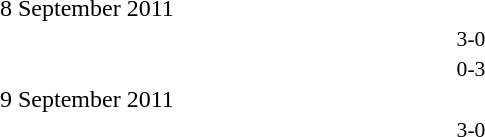<table style="width:50%;" cellspacing="1">
<tr>
<th width=15%></th>
<th width=10%></th>
<th width=15%></th>
</tr>
<tr>
<td>8 September 2011</td>
</tr>
<tr style=font-size:90%>
<td align=right></td>
<td align=center>3-0</td>
<td></td>
</tr>
<tr style=font-size:90%>
<td align=right></td>
<td align=center>0-3</td>
<td></td>
</tr>
<tr>
<td>9 September 2011</td>
</tr>
<tr style=font-size:90%>
<td align=right></td>
<td align=center>3-0</td>
<td></td>
</tr>
</table>
